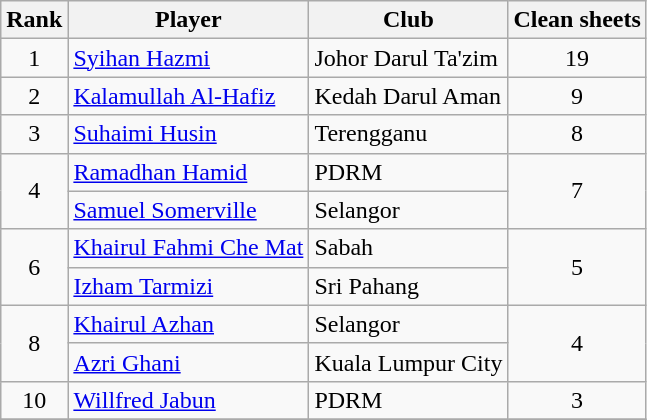<table class="wikitable" style="text-align:center">
<tr>
<th>Rank</th>
<th>Player</th>
<th>Club</th>
<th>Clean sheets</th>
</tr>
<tr>
<td>1</td>
<td style="text-align:left;"> <a href='#'>Syihan Hazmi</a></td>
<td style="text-align:left;">Johor Darul Ta'zim</td>
<td>19</td>
</tr>
<tr>
<td>2</td>
<td style="text-align:left;"> <a href='#'>Kalamullah Al-Hafiz</a></td>
<td style="text-align:left;">Kedah Darul Aman</td>
<td>9</td>
</tr>
<tr>
<td>3</td>
<td style="text-align:left;"> <a href='#'>Suhaimi Husin</a></td>
<td style="text-align:left;">Terengganu</td>
<td>8</td>
</tr>
<tr>
<td rowspan=2>4</td>
<td style="text-align:left;"> <a href='#'>Ramadhan Hamid</a></td>
<td style="text-align:left;">PDRM</td>
<td rowspan=2>7</td>
</tr>
<tr>
<td style="text-align:left;"> <a href='#'>Samuel Somerville</a></td>
<td style="text-align:left;">Selangor</td>
</tr>
<tr>
<td rowspan=2>6</td>
<td style="text-align:left;"> <a href='#'>Khairul Fahmi Che Mat</a></td>
<td style="text-align:left;">Sabah</td>
<td rowspan=2>5</td>
</tr>
<tr>
<td style="text-align:left;"> <a href='#'>Izham Tarmizi</a></td>
<td style="text-align:left;">Sri Pahang</td>
</tr>
<tr>
<td rowspan=2>8</td>
<td style="text-align:left;"> <a href='#'>Khairul Azhan</a></td>
<td style="text-align:left;">Selangor</td>
<td rowspan=2>4</td>
</tr>
<tr>
<td style="text-align:left;"> <a href='#'>Azri Ghani</a></td>
<td style="text-align:left;">Kuala Lumpur City</td>
</tr>
<tr>
<td>10</td>
<td style="text-align:left;"> <a href='#'>Willfred Jabun</a></td>
<td style="text-align:left;">PDRM</td>
<td>3</td>
</tr>
<tr>
</tr>
</table>
